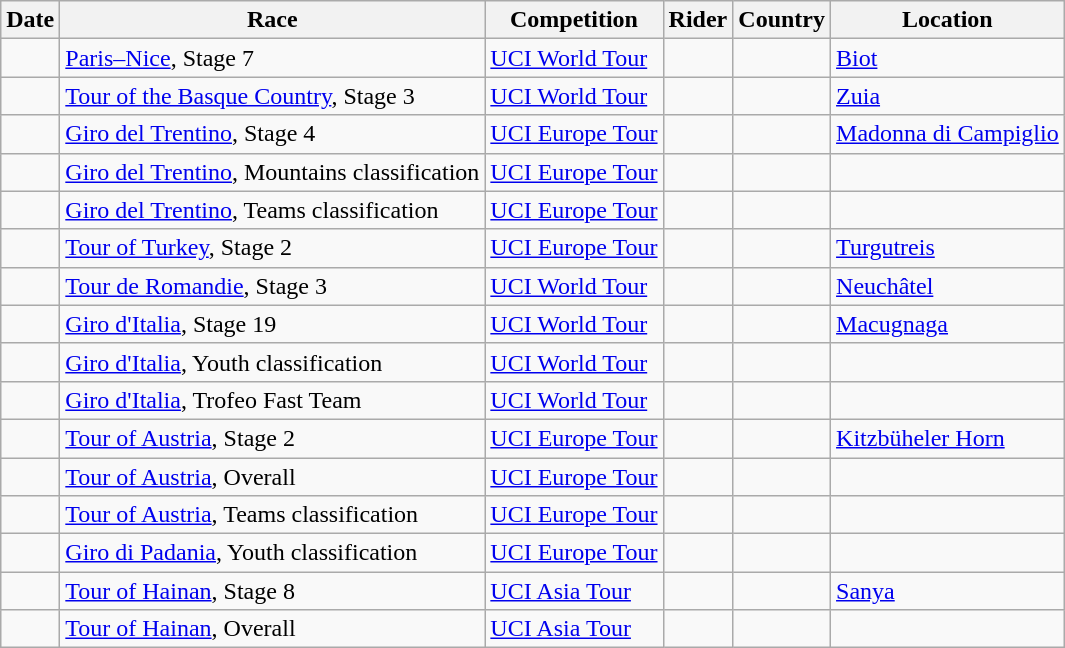<table class="wikitable sortable">
<tr>
<th>Date</th>
<th>Race</th>
<th>Competition</th>
<th>Rider</th>
<th>Country</th>
<th>Location</th>
</tr>
<tr>
<td></td>
<td><a href='#'>Paris–Nice</a>, Stage 7</td>
<td><a href='#'>UCI World Tour</a></td>
<td></td>
<td></td>
<td><a href='#'>Biot</a></td>
</tr>
<tr>
<td></td>
<td><a href='#'>Tour of the Basque Country</a>, Stage 3</td>
<td><a href='#'>UCI World Tour</a></td>
<td></td>
<td></td>
<td><a href='#'>Zuia</a></td>
</tr>
<tr>
<td></td>
<td><a href='#'>Giro del Trentino</a>, Stage 4</td>
<td><a href='#'>UCI Europe Tour</a></td>
<td></td>
<td></td>
<td><a href='#'>Madonna di Campiglio</a></td>
</tr>
<tr>
<td></td>
<td><a href='#'>Giro del Trentino</a>, Mountains classification</td>
<td><a href='#'>UCI Europe Tour</a></td>
<td></td>
<td></td>
<td></td>
</tr>
<tr>
<td></td>
<td><a href='#'>Giro del Trentino</a>, Teams classification</td>
<td><a href='#'>UCI Europe Tour</a></td>
<td align="center"></td>
<td></td>
<td></td>
</tr>
<tr>
<td></td>
<td><a href='#'>Tour of Turkey</a>, Stage 2</td>
<td><a href='#'>UCI Europe Tour</a></td>
<td></td>
<td></td>
<td><a href='#'>Turgutreis</a></td>
</tr>
<tr>
<td></td>
<td><a href='#'>Tour de Romandie</a>, Stage 3</td>
<td><a href='#'>UCI World Tour</a></td>
<td></td>
<td></td>
<td><a href='#'>Neuchâtel</a></td>
</tr>
<tr>
<td></td>
<td><a href='#'>Giro d'Italia</a>, Stage 19</td>
<td><a href='#'>UCI World Tour</a></td>
<td></td>
<td></td>
<td><a href='#'>Macugnaga</a></td>
</tr>
<tr>
<td></td>
<td><a href='#'>Giro d'Italia</a>, Youth classification</td>
<td><a href='#'>UCI World Tour</a></td>
<td></td>
<td></td>
<td></td>
</tr>
<tr>
<td></td>
<td><a href='#'>Giro d'Italia</a>, Trofeo Fast Team</td>
<td><a href='#'>UCI World Tour</a></td>
<td align="center"></td>
<td></td>
<td></td>
</tr>
<tr>
<td></td>
<td><a href='#'>Tour of Austria</a>, Stage 2</td>
<td><a href='#'>UCI Europe Tour</a></td>
<td></td>
<td></td>
<td><a href='#'>Kitzbüheler Horn</a></td>
</tr>
<tr>
<td></td>
<td><a href='#'>Tour of Austria</a>, Overall</td>
<td><a href='#'>UCI Europe Tour</a></td>
<td></td>
<td></td>
<td></td>
</tr>
<tr>
<td></td>
<td><a href='#'>Tour of Austria</a>, Teams classification</td>
<td><a href='#'>UCI Europe Tour</a></td>
<td align="center"></td>
<td></td>
<td></td>
</tr>
<tr>
<td></td>
<td><a href='#'>Giro di Padania</a>, Youth classification</td>
<td><a href='#'>UCI Europe Tour</a></td>
<td></td>
<td></td>
<td></td>
</tr>
<tr>
<td></td>
<td><a href='#'>Tour of Hainan</a>, Stage 8</td>
<td><a href='#'>UCI Asia Tour</a></td>
<td></td>
<td></td>
<td><a href='#'>Sanya</a></td>
</tr>
<tr>
<td></td>
<td><a href='#'>Tour of Hainan</a>, Overall</td>
<td><a href='#'>UCI Asia Tour</a></td>
<td></td>
<td></td>
<td></td>
</tr>
</table>
